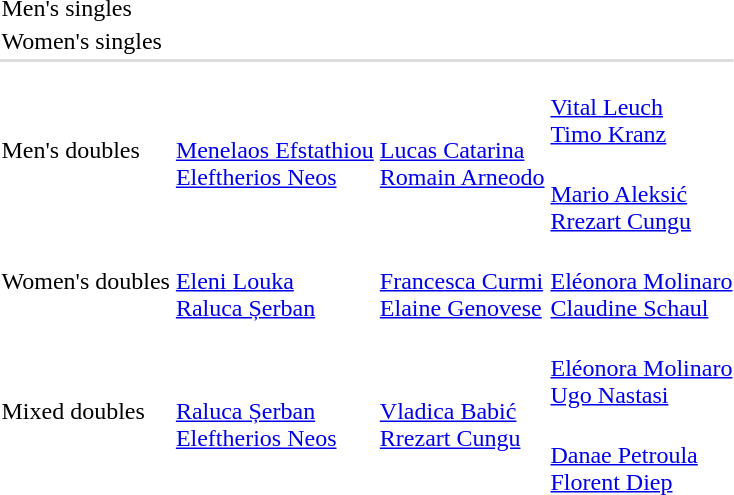<table>
<tr>
<td rowspan=2>Men's singles</td>
<td rowspan=2></td>
<td rowspan=2></td>
<td></td>
</tr>
<tr>
<td></td>
</tr>
<tr>
<td rowspan=2>Women's singles</td>
<td rowspan=2></td>
<td rowspan=2></td>
<td></td>
</tr>
<tr>
<td></td>
</tr>
<tr bgcolor=#dddddd>
<td colspan=4></td>
</tr>
<tr>
<td rowspan=2>Men's doubles</td>
<td rowspan=2><br><a href='#'>Menelaos Efstathiou</a><br><a href='#'>Eleftherios Neos</a></td>
<td rowspan=2><br><a href='#'>Lucas Catarina</a><br><a href='#'>Romain Arneodo</a></td>
<td><br><a href='#'>Vital Leuch</a><br><a href='#'>Timo Kranz</a></td>
</tr>
<tr>
<td><br><a href='#'>Mario Aleksić</a><br><a href='#'>Rrezart Cungu</a></td>
</tr>
<tr>
<td>Women's doubles</td>
<td><br><a href='#'>Eleni Louka</a><br><a href='#'>Raluca Șerban</a></td>
<td><br><a href='#'>Francesca Curmi</a><br><a href='#'>Elaine Genovese</a></td>
<td><br><a href='#'>Eléonora Molinaro</a><br><a href='#'>Claudine Schaul</a></td>
</tr>
<tr>
<td rowspan=2>Mixed doubles</td>
<td rowspan=2><br><a href='#'>Raluca Șerban</a><br><a href='#'>Eleftherios Neos</a></td>
<td rowspan=2><br><a href='#'>Vladica Babić</a><br><a href='#'>Rrezart Cungu</a></td>
<td><br><a href='#'>Eléonora Molinaro</a><br><a href='#'>Ugo Nastasi</a></td>
</tr>
<tr>
<td><br><a href='#'>Danae Petroula</a><br><a href='#'>Florent Diep</a></td>
</tr>
</table>
